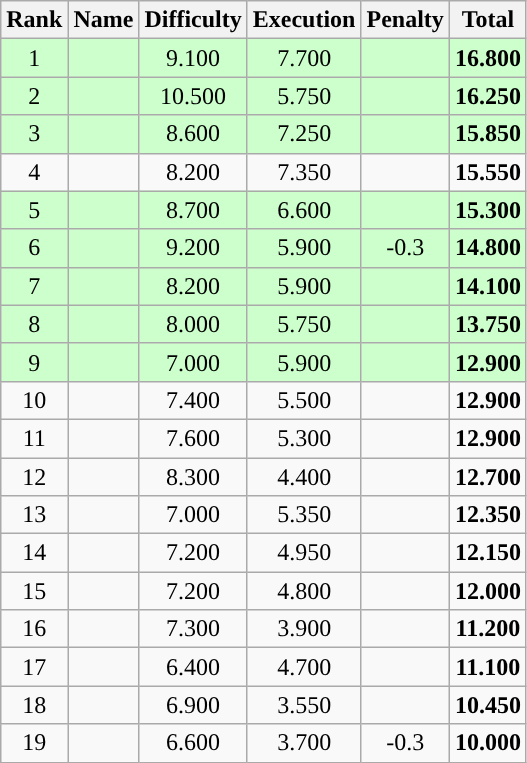<table class="wikitable sortable" style="text-align:center">
<tr>
<th>Rank</th>
<th>Name</th>
<th>Difficulty</th>
<th>Execution</th>
<th>Penalty</th>
<th>Total</th>
</tr>
<tr bgcolor=ccffcc>
<td>1</td>
<td align="left"></td>
<td>9.100</td>
<td>7.700</td>
<td></td>
<td><strong>16.800</strong></td>
</tr>
<tr bgcolor=ccffcc>
<td>2</td>
<td align="left"></td>
<td>10.500</td>
<td>5.750</td>
<td></td>
<td><strong>16.250</strong></td>
</tr>
<tr bgcolor=ccffcc>
<td>3</td>
<td align="left"></td>
<td>8.600</td>
<td>7.250</td>
<td></td>
<td><strong>15.850</strong></td>
</tr>
<tr>
<td>4</td>
<td align="left"></td>
<td>8.200</td>
<td>7.350</td>
<td></td>
<td><strong>15.550</strong></td>
</tr>
<tr bgcolor=ccffcc>
<td>5</td>
<td align="left"></td>
<td>8.700</td>
<td>6.600</td>
<td></td>
<td><strong>15.300</strong></td>
</tr>
<tr bgcolor=ccffcc>
<td>6</td>
<td align="left"></td>
<td>9.200</td>
<td>5.900</td>
<td>-0.3</td>
<td><strong>14.800</strong></td>
</tr>
<tr bgcolor=ccffcc>
<td>7</td>
<td align="left"></td>
<td>8.200</td>
<td>5.900</td>
<td></td>
<td><strong>14.100</strong></td>
</tr>
<tr bgcolor=ccffcc>
<td>8</td>
<td align="left"></td>
<td>8.000</td>
<td>5.750</td>
<td></td>
<td><strong>13.750</strong></td>
</tr>
<tr bgcolor=ccffcc>
<td>9</td>
<td align="left"></td>
<td>7.000</td>
<td>5.900</td>
<td></td>
<td><strong>12.900</strong></td>
</tr>
<tr>
<td>10</td>
<td align="left"></td>
<td>7.400</td>
<td>5.500</td>
<td></td>
<td><strong>12.900</strong></td>
</tr>
<tr>
<td>11</td>
<td align="left"></td>
<td>7.600</td>
<td>5.300</td>
<td></td>
<td><strong>12.900</strong></td>
</tr>
<tr>
<td>12</td>
<td align="left"></td>
<td>8.300</td>
<td>4.400</td>
<td></td>
<td><strong>12.700</strong></td>
</tr>
<tr>
<td>13</td>
<td align="left"></td>
<td>7.000</td>
<td>5.350</td>
<td></td>
<td><strong>12.350</strong></td>
</tr>
<tr>
<td>14</td>
<td align="left"></td>
<td>7.200</td>
<td>4.950</td>
<td></td>
<td><strong>12.150</strong></td>
</tr>
<tr>
<td>15</td>
<td align="left"></td>
<td>7.200</td>
<td>4.800</td>
<td></td>
<td><strong>12.000</strong></td>
</tr>
<tr>
<td>16</td>
<td align="left"></td>
<td>7.300</td>
<td>3.900</td>
<td></td>
<td><strong>11.200</strong></td>
</tr>
<tr>
<td>17</td>
<td align="left"></td>
<td>6.400</td>
<td>4.700</td>
<td></td>
<td><strong>11.100</strong></td>
</tr>
<tr>
<td>18</td>
<td align="left"></td>
<td>6.900</td>
<td>3.550</td>
<td></td>
<td><strong>10.450</strong></td>
</tr>
<tr>
<td>19</td>
<td align="left"></td>
<td>6.600</td>
<td>3.700</td>
<td>-0.3</td>
<td><strong>10.000</strong></td>
</tr>
</table>
